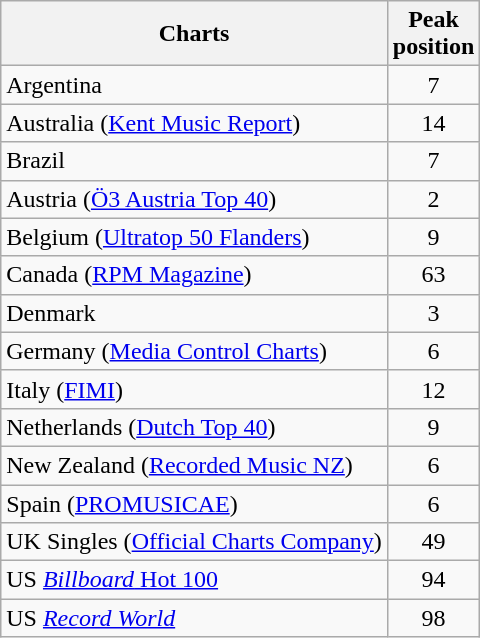<table class="wikitable sortable">
<tr>
<th>Charts</th>
<th>Peak<br>position</th>
</tr>
<tr>
<td>Argentina</td>
<td align="center">7</td>
</tr>
<tr>
<td>Australia (<a href='#'>Kent Music Report</a>)</td>
<td align="center">14</td>
</tr>
<tr>
<td>Brazil</td>
<td align="center">7</td>
</tr>
<tr>
<td>Austria (<a href='#'>Ö3 Austria Top 40</a>)</td>
<td align="center">2</td>
</tr>
<tr>
<td>Belgium (<a href='#'>Ultratop 50 Flanders</a>)</td>
<td align="center">9</td>
</tr>
<tr>
<td>Canada (<a href='#'>RPM Magazine</a>)</td>
<td align="center">63</td>
</tr>
<tr>
<td>Denmark</td>
<td align="center">3</td>
</tr>
<tr>
<td>Germany (<a href='#'>Media Control Charts</a>)</td>
<td align="center">6</td>
</tr>
<tr>
<td>Italy (<a href='#'>FIMI</a>)</td>
<td align="center">12</td>
</tr>
<tr>
<td>Netherlands (<a href='#'>Dutch Top 40</a>)</td>
<td align="center">9</td>
</tr>
<tr>
<td>New Zealand (<a href='#'>Recorded Music NZ</a>)</td>
<td align="center">6</td>
</tr>
<tr>
<td>Spain (<a href='#'>PROMUSICAE</a>)</td>
<td align="center">6</td>
</tr>
<tr>
<td>UK Singles (<a href='#'>Official Charts Company</a>)</td>
<td align="center">49</td>
</tr>
<tr>
<td>US <a href='#'><em>Billboard</em> Hot 100</a></td>
<td align="center">94</td>
</tr>
<tr>
<td>US <em><a href='#'>Record World</a></em></td>
<td align="center">98</td>
</tr>
</table>
